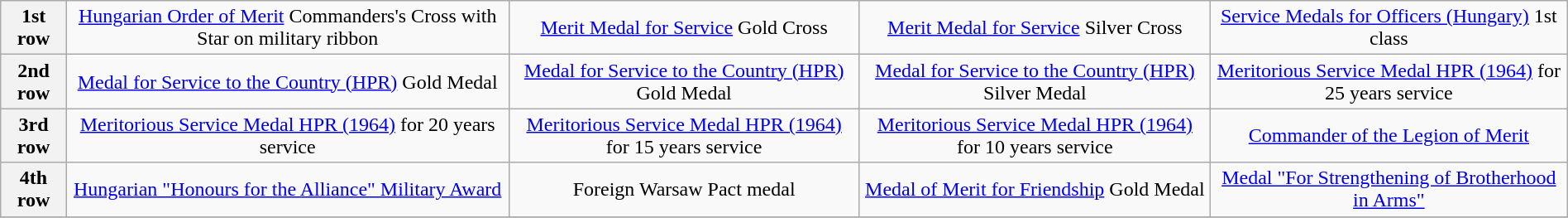<table class="wikitable" style="margin:1em auto; text-align:center;">
<tr>
<th>1st row</th>
<td><a href='#'>Hungarian Order of Merit</a> Commanders's Cross with Star on military ribbon</td>
<td><a href='#'>Merit Medal for Service</a> Gold Cross</td>
<td><a href='#'>Merit Medal for Service</a> Silver Cross</td>
<td><a href='#'>Service Medals for Officers (Hungary)</a> 1st class</td>
</tr>
<tr>
<th>2nd row</th>
<td><a href='#'>Medal for Service to the Country (HPR)</a> Gold Medal</td>
<td><a href='#'>Medal for Service to the Country (HPR)</a> Gold Medal</td>
<td><a href='#'>Medal for Service to the Country (HPR)</a> Silver Medal</td>
<td><a href='#'>Meritorious Service Medal HPR (1964)</a> for 25 years service</td>
</tr>
<tr>
<th>3rd row</th>
<td><a href='#'>Meritorious Service Medal HPR (1964)</a> for 20 years service</td>
<td><a href='#'>Meritorious Service Medal HPR (1964)</a> for 15 years service</td>
<td><a href='#'>Meritorious Service Medal HPR (1964)</a> for 10 years service</td>
<td><a href='#'>Commander of the Legion of Merit</a></td>
</tr>
<tr>
<th>4th row</th>
<td><a href='#'>Hungarian "Honours for the Alliance" Military Award</a></td>
<td>Foreign Warsaw Pact medal</td>
<td><a href='#'>Medal of Merit for Friendship</a> Gold Medal</td>
<td><a href='#'>Medal "For Strengthening of Brotherhood in Arms"</a></td>
</tr>
<tr>
</tr>
</table>
